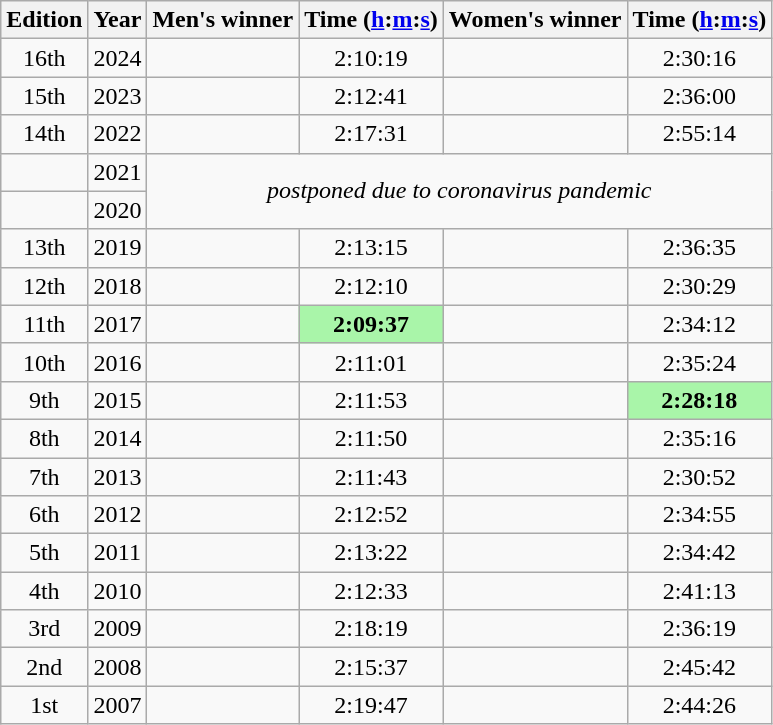<table class="wikitable sortable" style="text-align:center">
<tr>
<th class=unsortable>Edition</th>
<th>Year</th>
<th class=unsortable>Men's winner</th>
<th>Time (<a href='#'>h</a>:<a href='#'>m</a>:<a href='#'>s</a>)</th>
<th class=unsortable>Women's winner</th>
<th>Time (<a href='#'>h</a>:<a href='#'>m</a>:<a href='#'>s</a>)</th>
</tr>
<tr>
<td>16th</td>
<td>2024</td>
<td align=left></td>
<td>2:10:19</td>
<td align=left></td>
<td>2:30:16</td>
</tr>
<tr>
<td>15th</td>
<td>2023</td>
<td align=left></td>
<td>2:12:41</td>
<td align=left></td>
<td>2:36:00</td>
</tr>
<tr>
<td>14th</td>
<td>2022</td>
<td align=left></td>
<td>2:17:31</td>
<td align=left></td>
<td>2:55:14</td>
</tr>
<tr>
<td></td>
<td>2021</td>
<td colspan="4" rowspan="2" align="center" data-sort-value=""><em>postponed due to coronavirus pandemic</em></td>
</tr>
<tr>
<td></td>
<td>2020</td>
</tr>
<tr>
<td>13th</td>
<td>2019</td>
<td align=left></td>
<td>2:13:15</td>
<td align=left></td>
<td>2:36:35</td>
</tr>
<tr>
<td>12th</td>
<td>2018</td>
<td align=left></td>
<td>2:12:10</td>
<td align=left></td>
<td>2:30:29</td>
</tr>
<tr>
<td>11th</td>
<td>2017</td>
<td align=left></td>
<td bgcolor=#A9F5A9><strong>2:09:37</strong></td>
<td align=left></td>
<td>2:34:12</td>
</tr>
<tr>
<td>10th</td>
<td>2016</td>
<td align=left></td>
<td>2:11:01</td>
<td align=left></td>
<td>2:35:24</td>
</tr>
<tr>
<td>9th</td>
<td>2015</td>
<td align=left></td>
<td>2:11:53</td>
<td align=left></td>
<td bgcolor=#A9F5A9><strong>2:28:18</strong></td>
</tr>
<tr>
<td>8th</td>
<td>2014</td>
<td align=left></td>
<td>2:11:50</td>
<td align=left></td>
<td>2:35:16</td>
</tr>
<tr>
<td>7th</td>
<td>2013</td>
<td align=left></td>
<td>2:11:43</td>
<td align=left></td>
<td>2:30:52</td>
</tr>
<tr>
<td>6th</td>
<td>2012</td>
<td align=left></td>
<td>2:12:52</td>
<td align=left></td>
<td>2:34:55</td>
</tr>
<tr>
<td>5th</td>
<td>2011</td>
<td align=left></td>
<td>2:13:22</td>
<td align=left></td>
<td>2:34:42</td>
</tr>
<tr>
<td>4th</td>
<td>2010</td>
<td align=left></td>
<td>2:12:33</td>
<td align=left></td>
<td>2:41:13</td>
</tr>
<tr>
<td>3rd</td>
<td>2009</td>
<td align=left></td>
<td>2:18:19</td>
<td align=left></td>
<td>2:36:19</td>
</tr>
<tr>
<td>2nd</td>
<td>2008</td>
<td align=left></td>
<td>2:15:37</td>
<td align=left></td>
<td>2:45:42</td>
</tr>
<tr>
<td>1st</td>
<td>2007</td>
<td align=left></td>
<td>2:19:47</td>
<td align=left></td>
<td>2:44:26</td>
</tr>
</table>
